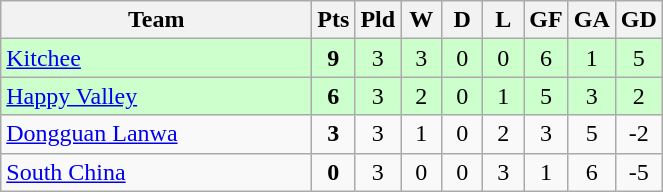<table class="wikitable" style="text-align: center;">
<tr>
<th width="200">Team</th>
<th width="20" abbr="Points">Pts</th>
<th width="20" abbr="Played">Pld</th>
<th width="20" abbr="Won">W</th>
<th width="20" abbr="Drawn">D</th>
<th width="20" abbr="Lost">L</th>
<th width="20" abbr="Goals for">GF</th>
<th width="20" abbr="Goals against">GA</th>
<th width="20" abbr="Goal difference">GD</th>
</tr>
<tr style="background: #ccffcc;">
<td style="text-align:left;"><a href='#'>Kitchee</a></td>
<td><strong>9</strong></td>
<td>3</td>
<td>3</td>
<td>0</td>
<td>0</td>
<td>6</td>
<td>1</td>
<td>5</td>
</tr>
<tr style="background: #ccffcc;">
<td style="text-align:left;"><a href='#'>Happy Valley</a></td>
<td><strong>6</strong></td>
<td>3</td>
<td>2</td>
<td>0</td>
<td>1</td>
<td>5</td>
<td>3</td>
<td>2</td>
</tr>
<tr>
<td style="text-align:left;"><a href='#'>Dongguan Lanwa</a></td>
<td><strong>3</strong></td>
<td>3</td>
<td>1</td>
<td>0</td>
<td>2</td>
<td>3</td>
<td>5</td>
<td>-2</td>
</tr>
<tr>
<td style="text-align:left;"><a href='#'>South China</a></td>
<td><strong>0</strong></td>
<td>3</td>
<td>0</td>
<td>0</td>
<td>3</td>
<td>1</td>
<td>6</td>
<td>-5</td>
</tr>
</table>
